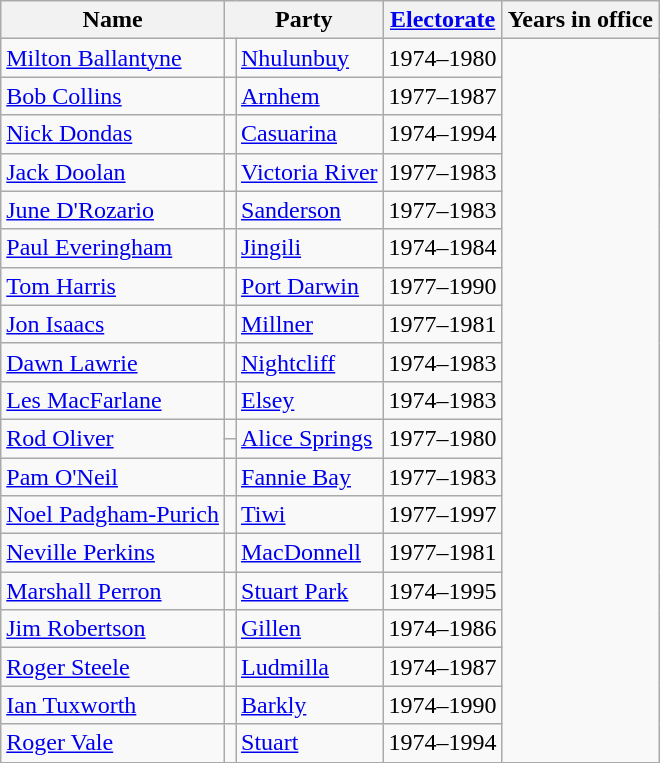<table class="wikitable sortable">
<tr>
<th>Name</th>
<th colspan=2>Party</th>
<th><a href='#'>Electorate</a></th>
<th>Years in office</th>
</tr>
<tr>
<td><a href='#'>Milton Ballantyne</a></td>
<td></td>
<td><a href='#'>Nhulunbuy</a></td>
<td>1974–1980</td>
</tr>
<tr>
<td><a href='#'>Bob Collins</a></td>
<td></td>
<td><a href='#'>Arnhem</a></td>
<td>1977–1987</td>
</tr>
<tr>
<td><a href='#'>Nick Dondas</a></td>
<td></td>
<td><a href='#'>Casuarina</a></td>
<td>1974–1994</td>
</tr>
<tr>
<td><a href='#'>Jack Doolan</a></td>
<td></td>
<td><a href='#'>Victoria River</a></td>
<td>1977–1983</td>
</tr>
<tr>
<td><a href='#'>June D'Rozario</a></td>
<td></td>
<td><a href='#'>Sanderson</a></td>
<td>1977–1983</td>
</tr>
<tr>
<td><a href='#'>Paul Everingham</a></td>
<td></td>
<td><a href='#'>Jingili</a></td>
<td>1974–1984</td>
</tr>
<tr>
<td><a href='#'>Tom Harris</a></td>
<td></td>
<td><a href='#'>Port Darwin</a></td>
<td>1977–1990</td>
</tr>
<tr>
<td><a href='#'>Jon Isaacs</a></td>
<td></td>
<td><a href='#'>Millner</a></td>
<td>1977–1981</td>
</tr>
<tr>
<td><a href='#'>Dawn Lawrie</a></td>
<td></td>
<td><a href='#'>Nightcliff</a></td>
<td>1974–1983</td>
</tr>
<tr>
<td><a href='#'>Les MacFarlane</a></td>
<td></td>
<td><a href='#'>Elsey</a></td>
<td>1974–1983</td>
</tr>
<tr>
<td rowspan=2><a href='#'>Rod Oliver</a></td>
<td></td>
<td rowspan=2><a href='#'>Alice Springs</a></td>
<td rowspan=2>1977–1980</td>
</tr>
<tr>
<td></td>
</tr>
<tr>
<td><a href='#'>Pam O'Neil</a></td>
<td></td>
<td><a href='#'>Fannie Bay</a></td>
<td>1977–1983</td>
</tr>
<tr>
<td><a href='#'>Noel Padgham-Purich</a></td>
<td></td>
<td><a href='#'>Tiwi</a></td>
<td>1977–1997</td>
</tr>
<tr>
<td><a href='#'>Neville Perkins</a></td>
<td></td>
<td><a href='#'>MacDonnell</a></td>
<td>1977–1981</td>
</tr>
<tr>
<td><a href='#'>Marshall Perron</a></td>
<td></td>
<td><a href='#'>Stuart Park</a></td>
<td>1974–1995</td>
</tr>
<tr>
<td><a href='#'>Jim Robertson</a></td>
<td></td>
<td><a href='#'>Gillen</a></td>
<td>1974–1986</td>
</tr>
<tr>
<td><a href='#'>Roger Steele</a></td>
<td></td>
<td><a href='#'>Ludmilla</a></td>
<td>1974–1987</td>
</tr>
<tr>
<td><a href='#'>Ian Tuxworth</a></td>
<td></td>
<td><a href='#'>Barkly</a></td>
<td>1974–1990</td>
</tr>
<tr>
<td><a href='#'>Roger Vale</a></td>
<td></td>
<td><a href='#'>Stuart</a></td>
<td>1974–1994</td>
</tr>
<tr>
</tr>
</table>
